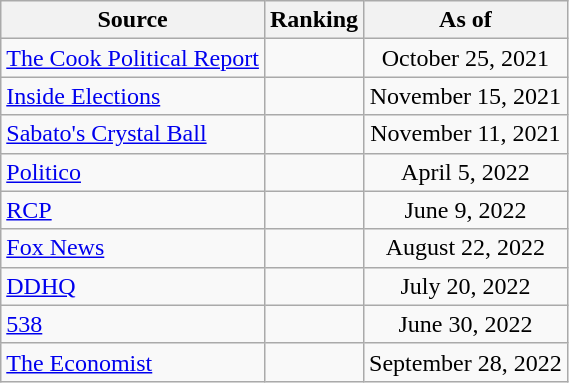<table class="wikitable" style="text-align:center">
<tr>
<th>Source</th>
<th>Ranking</th>
<th>As of</th>
</tr>
<tr>
<td align=left><a href='#'>The Cook Political Report</a></td>
<td></td>
<td>October 25, 2021</td>
</tr>
<tr>
<td align=left><a href='#'>Inside Elections</a></td>
<td></td>
<td>November 15, 2021</td>
</tr>
<tr>
<td align=left><a href='#'>Sabato's Crystal Ball</a></td>
<td></td>
<td>November 11, 2021</td>
</tr>
<tr>
<td align="left"><a href='#'>Politico</a></td>
<td></td>
<td>April 5, 2022</td>
</tr>
<tr>
<td align="left"><a href='#'>RCP</a></td>
<td></td>
<td>June 9, 2022</td>
</tr>
<tr>
<td align=left><a href='#'>Fox News</a></td>
<td></td>
<td>August 22, 2022</td>
</tr>
<tr>
<td align="left"><a href='#'>DDHQ</a></td>
<td></td>
<td>July 20, 2022</td>
</tr>
<tr>
<td align="left"><a href='#'>538</a></td>
<td></td>
<td>June 30, 2022</td>
</tr>
<tr>
<td align="left"><a href='#'>The Economist</a></td>
<td></td>
<td>September 28, 2022</td>
</tr>
</table>
